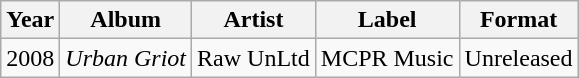<table class="wikitable">
<tr>
<th>Year</th>
<th>Album</th>
<th>Artist</th>
<th>Label</th>
<th>Format</th>
</tr>
<tr>
<td>2008</td>
<td><em>Urban Griot</em></td>
<td>Raw UnLtd</td>
<td>MCPR Music</td>
<td>Unreleased</td>
</tr>
</table>
